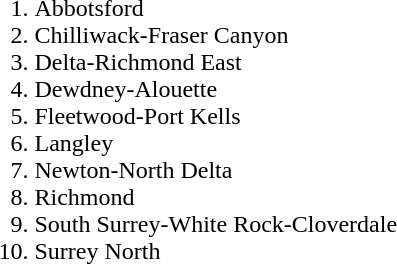<table>
<tr>
<td></td>
<td><br><ol><li>Abbotsford</li><li>Chilliwack-Fraser Canyon</li><li>Delta-Richmond East</li><li>Dewdney-Alouette</li><li>Fleetwood-Port Kells</li><li>Langley</li><li>Newton-North Delta</li><li>Richmond</li><li>South Surrey-White Rock-Cloverdale</li><li>Surrey North</li></ol></td>
</tr>
<tr>
<td></td>
<td></td>
</tr>
<tr>
<td></td>
<td></td>
</tr>
</table>
